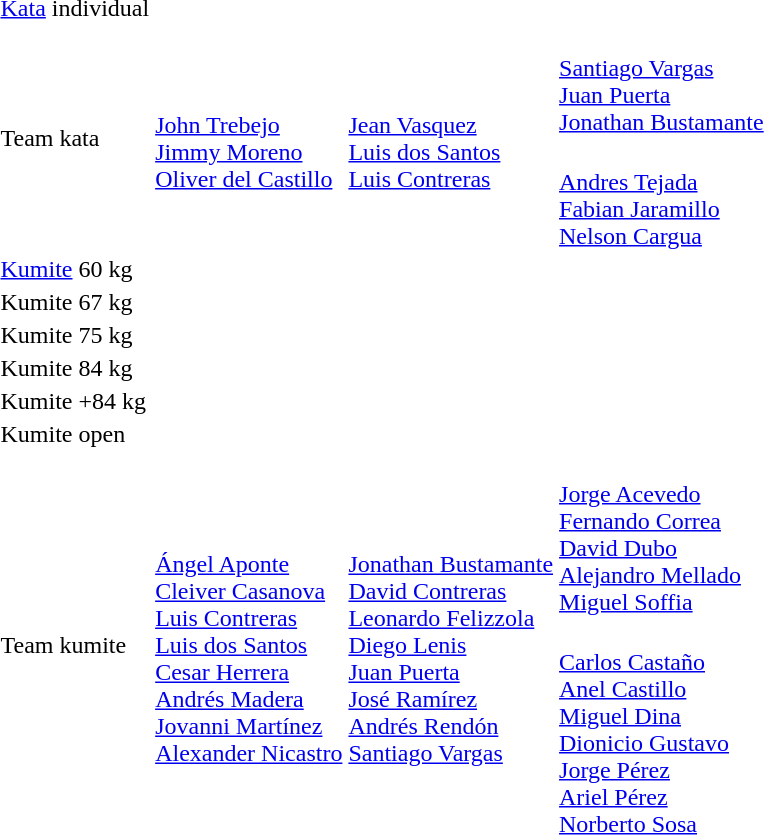<table>
<tr>
<td rowspan=2><a href='#'>Kata</a> individual</td>
<td rowspan=2></td>
<td rowspan=2></td>
<td></td>
</tr>
<tr>
<td></td>
</tr>
<tr>
<td rowspan=2>Team kata</td>
<td rowspan=2><br><a href='#'>John Trebejo</a><br><a href='#'>Jimmy Moreno</a><br><a href='#'>Oliver del Castillo</a></td>
<td rowspan=2><br><a href='#'>Jean Vasquez</a><br><a href='#'>Luis dos Santos</a><br><a href='#'>Luis Contreras</a></td>
<td><br><a href='#'>Santiago Vargas</a><br><a href='#'>Juan Puerta</a><br><a href='#'>Jonathan Bustamante</a></td>
</tr>
<tr>
<td><br><a href='#'>Andres Tejada</a><br><a href='#'>Fabian Jaramillo</a><br><a href='#'>Nelson Cargua</a></td>
</tr>
<tr>
<td rowspan=2><a href='#'>Kumite</a> 60 kg</td>
<td rowspan=2></td>
<td rowspan=2></td>
<td></td>
</tr>
<tr>
<td></td>
</tr>
<tr>
<td rowspan=2>Kumite 67 kg</td>
<td rowspan=2></td>
<td rowspan=2></td>
<td></td>
</tr>
<tr>
<td></td>
</tr>
<tr>
<td rowspan=2>Kumite 75 kg</td>
<td rowspan=2></td>
<td rowspan=2></td>
<td></td>
</tr>
<tr>
<td></td>
</tr>
<tr>
<td rowspan=2>Kumite 84 kg</td>
<td rowspan=2></td>
<td rowspan=2></td>
<td></td>
</tr>
<tr>
<td></td>
</tr>
<tr>
<td rowspan=2>Kumite +84 kg</td>
<td rowspan=2></td>
<td rowspan=2></td>
<td></td>
</tr>
<tr>
<td></td>
</tr>
<tr>
<td rowspan=2>Kumite open</td>
<td rowspan=2></td>
<td rowspan=2></td>
<td></td>
</tr>
<tr>
<td></td>
</tr>
<tr>
<td rowspan=2>Team kumite</td>
<td rowspan=2><br><a href='#'>Ángel Aponte</a><br><a href='#'>Cleiver Casanova</a><br><a href='#'>Luis Contreras</a><br><a href='#'>Luis dos Santos</a><br><a href='#'>Cesar Herrera</a><br><a href='#'>Andrés Madera</a><br><a href='#'>Jovanni Martínez</a><br><a href='#'>Alexander Nicastro</a></td>
<td rowspan=2><br><a href='#'>Jonathan Bustamante</a><br><a href='#'>David Contreras</a><br><a href='#'>Leonardo Felizzola</a><br><a href='#'>Diego Lenis</a><br><a href='#'>Juan Puerta</a><br><a href='#'>José Ramírez</a><br><a href='#'>Andrés Rendón</a><br><a href='#'>Santiago Vargas</a></td>
<td><br><a href='#'>Jorge Acevedo</a><br><a href='#'>Fernando Correa</a><br><a href='#'>David Dubo</a><br><a href='#'>Alejandro Mellado</a><br><a href='#'>Miguel Soffia</a></td>
</tr>
<tr>
<td><br><a href='#'>Carlos Castaño</a><br><a href='#'>Anel Castillo</a><br><a href='#'>Miguel Dina</a><br><a href='#'>Dionicio Gustavo</a><br><a href='#'>Jorge Pérez</a><br><a href='#'>Ariel Pérez</a><br><a href='#'>Norberto Sosa</a></td>
</tr>
</table>
